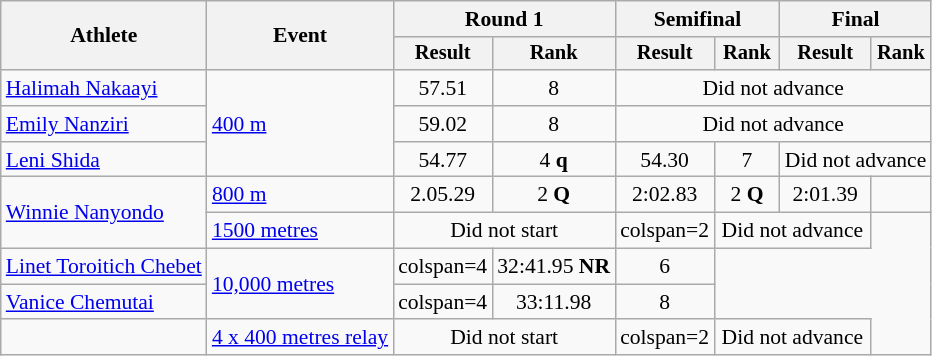<table class=wikitable style="font-size:90%">
<tr>
<th rowspan="2">Athlete</th>
<th rowspan="2">Event</th>
<th colspan="2">Round 1</th>
<th colspan="2">Semifinal</th>
<th colspan="2">Final</th>
</tr>
<tr style="font-size:95%">
<th>Result</th>
<th>Rank</th>
<th>Result</th>
<th>Rank</th>
<th>Result</th>
<th>Rank</th>
</tr>
<tr align=center>
<td align=left><a href='#'>Halimah Nakaayi</a></td>
<td align=left rowspan="3"><a href='#'>400 m</a></td>
<td>57.51</td>
<td>8</td>
<td colspan="4">Did not advance</td>
</tr>
<tr align=center>
<td align=left><a href='#'>Emily Nanziri</a></td>
<td>59.02</td>
<td>8</td>
<td colspan="4">Did not advance</td>
</tr>
<tr align=center>
<td align=left><a href='#'>Leni Shida</a></td>
<td>54.77</td>
<td>4  <strong>q</strong></td>
<td>54.30</td>
<td>7</td>
<td colspan="2">Did not advance</td>
</tr>
<tr align=center>
<td align=left rowspan=2><a href='#'>Winnie Nanyondo</a></td>
<td align=left><a href='#'>800 m</a></td>
<td>2.05.29</td>
<td>2 <strong>Q</strong></td>
<td>2:02.83</td>
<td>2 <strong>Q</strong></td>
<td>2:01.39</td>
<td></td>
</tr>
<tr align=center>
<td align=left><a href='#'>1500 metres</a></td>
<td colspan="2">Did not start</td>
<td>colspan=2 </td>
<td colspan="2">Did not advance</td>
</tr>
<tr align=center>
<td align=left><a href='#'>Linet Toroitich Chebet</a></td>
<td align=left rowspan=2><a href='#'>10,000 metres</a></td>
<td>colspan=4 </td>
<td>32:41.95 <strong>NR</strong></td>
<td>6</td>
</tr>
<tr align=center>
<td align=left><a href='#'>Vanice Chemutai</a></td>
<td>colspan=4 </td>
<td>33:11.98</td>
<td>8</td>
</tr>
<tr align=center>
<td align=left></td>
<td align=left><a href='#'>4 x 400 metres relay</a></td>
<td colspan=2>Did not start</td>
<td>colspan=2 </td>
<td colspan=2>Did not advance</td>
</tr>
</table>
